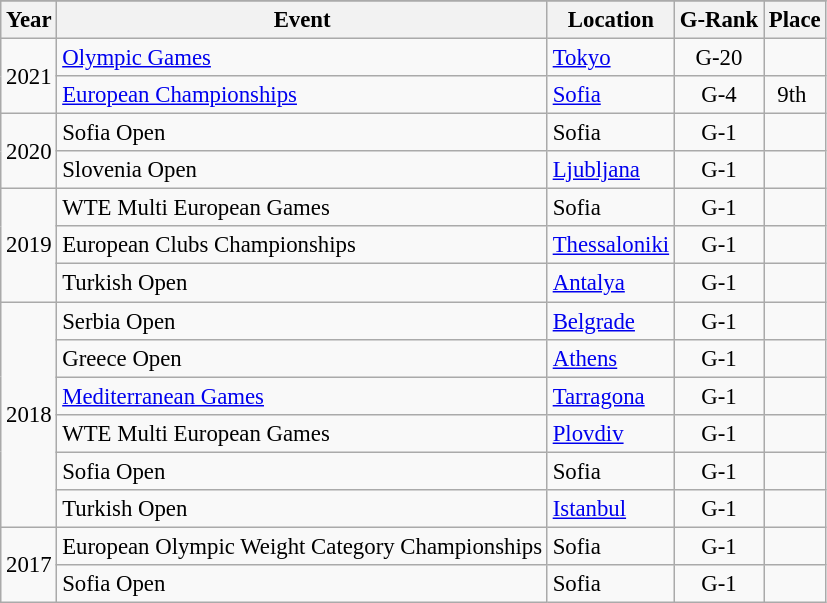<table class="wikitable" style="text-align:center; font-size:95%;">
<tr>
</tr>
<tr>
<th align=center>Year</th>
<th>Event</th>
<th>Location</th>
<th>G-Rank</th>
<th>Place</th>
</tr>
<tr>
<td rowspan="2">2021</td>
<td align=left><a href='#'>Olympic Games</a></td>
<td align=left> <a href='#'>Tokyo</a></td>
<td>G-20</td>
<td></td>
</tr>
<tr>
<td align=left><a href='#'>European Championships</a></td>
<td align=left> <a href='#'>Sofia</a></td>
<td>G-4</td>
<td>9th </td>
</tr>
<tr>
<td rowspan="2">2020</td>
<td align=left>Sofia Open</td>
<td align=left> Sofia</td>
<td>G-1</td>
<td></td>
</tr>
<tr>
<td align=left>Slovenia Open</td>
<td align=left> <a href='#'>Ljubljana</a></td>
<td>G-1</td>
<td></td>
</tr>
<tr>
<td rowspan="3">2019</td>
<td align=left>WTE Multi European Games</td>
<td align=left> Sofia</td>
<td>G-1</td>
<td></td>
</tr>
<tr>
<td align=left>European Clubs Championships</td>
<td align=left> <a href='#'>Thessaloniki</a></td>
<td>G-1</td>
<td></td>
</tr>
<tr>
<td align=left>Turkish Open</td>
<td align=left> <a href='#'>Antalya</a></td>
<td>G-1</td>
<td></td>
</tr>
<tr>
<td rowspan="6">2018</td>
<td align=left>Serbia Open</td>
<td align=left> <a href='#'>Belgrade</a></td>
<td>G-1</td>
<td></td>
</tr>
<tr>
<td align=left>Greece Open</td>
<td align=left> <a href='#'>Athens</a></td>
<td>G-1</td>
<td></td>
</tr>
<tr>
<td align=left><a href='#'>Mediterranean Games</a></td>
<td align=left> <a href='#'>Tarragona</a></td>
<td>G-1</td>
<td></td>
</tr>
<tr>
<td align=left>WTE Multi European Games</td>
<td align=left> <a href='#'>Plovdiv</a></td>
<td>G-1</td>
<td></td>
</tr>
<tr>
<td align=left>Sofia Open</td>
<td align=left> Sofia</td>
<td>G-1</td>
<td></td>
</tr>
<tr>
<td align=left>Turkish Open</td>
<td align=left> <a href='#'>Istanbul</a></td>
<td>G-1</td>
<td></td>
</tr>
<tr>
<td rowspan="2">2017</td>
<td align=left>European Olympic Weight Category Championships</td>
<td align=left> Sofia</td>
<td>G-1</td>
<td></td>
</tr>
<tr>
<td align=left>Sofia Open</td>
<td align=left> Sofia</td>
<td>G-1</td>
<td></td>
</tr>
</table>
